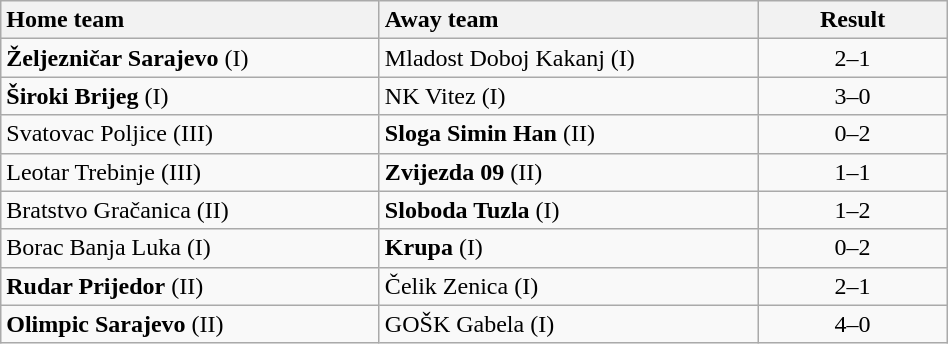<table class="wikitable" style="width:50%">
<tr>
<th style="width:40%; text-align:left">Home team</th>
<th style="width:40%; text-align:left">Away team</th>
<th>Result</th>
</tr>
<tr>
<td><strong>Željezničar Sarajevo</strong> (I)</td>
<td>Mladost Doboj Kakanj (I)</td>
<td style="text-align:center">2–1</td>
</tr>
<tr>
<td><strong>Široki Brijeg</strong> (I)</td>
<td>NK Vitez (I)</td>
<td style="text-align:center">3–0</td>
</tr>
<tr>
<td>Svatovac Poljice (III)</td>
<td><strong>Sloga Simin Han</strong> (II)</td>
<td style="text-align:center">0–2</td>
</tr>
<tr>
<td>Leotar Trebinje (III)</td>
<td><strong>Zvijezda 09</strong> (II)</td>
<td style="text-align:center">1–1 </td>
</tr>
<tr>
<td>Bratstvo Gračanica (II)</td>
<td><strong>Sloboda Tuzla</strong> (I)</td>
<td style="text-align:center">1–2</td>
</tr>
<tr>
<td>Borac Banja Luka (I)</td>
<td><strong>Krupa</strong> (I)</td>
<td style="text-align:center">0–2</td>
</tr>
<tr>
<td><strong>Rudar Prijedor</strong> (II)</td>
<td>Čelik Zenica (I)</td>
<td style="text-align:center">2–1</td>
</tr>
<tr>
<td><strong>Olimpic Sarajevo</strong> (II)</td>
<td>GOŠK Gabela (I)</td>
<td style="text-align:center">4–0</td>
</tr>
</table>
